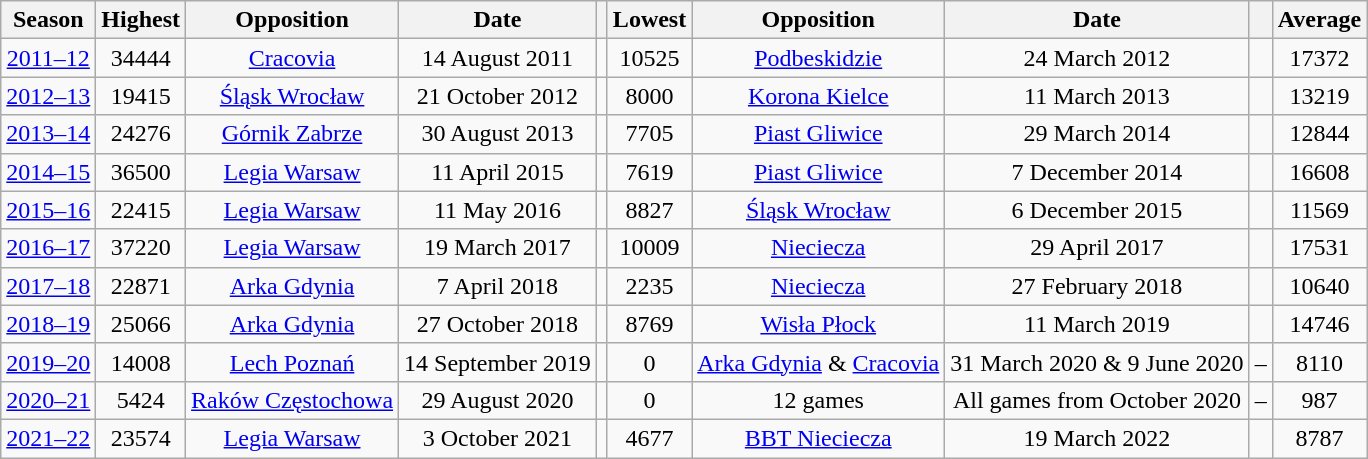<table class="wikitable" style="text-align: center">
<tr>
<th>Season</th>
<th>Highest</th>
<th>Opposition</th>
<th>Date</th>
<th></th>
<th>Lowest</th>
<th>Opposition</th>
<th>Date</th>
<th></th>
<th>Average</th>
</tr>
<tr>
<td><a href='#'>2011–12</a></td>
<td>34444</td>
<td><a href='#'>Cracovia</a></td>
<td>14 August 2011</td>
<td></td>
<td>10525</td>
<td><a href='#'>Podbeskidzie</a></td>
<td>24 March 2012</td>
<td></td>
<td>17372</td>
</tr>
<tr>
<td><a href='#'>2012–13</a></td>
<td>19415</td>
<td><a href='#'>Śląsk Wrocław</a></td>
<td>21 October 2012</td>
<td></td>
<td>8000</td>
<td><a href='#'>Korona Kielce</a></td>
<td>11 March 2013</td>
<td></td>
<td>13219</td>
</tr>
<tr>
<td><a href='#'>2013–14</a></td>
<td>24276</td>
<td><a href='#'>Górnik Zabrze</a></td>
<td>30 August 2013</td>
<td></td>
<td>7705</td>
<td><a href='#'>Piast Gliwice</a></td>
<td>29 March 2014</td>
<td></td>
<td>12844</td>
</tr>
<tr>
<td><a href='#'>2014–15</a></td>
<td>36500</td>
<td><a href='#'>Legia Warsaw</a></td>
<td>11 April 2015</td>
<td></td>
<td>7619</td>
<td><a href='#'>Piast Gliwice</a></td>
<td>7 December 2014</td>
<td></td>
<td>16608</td>
</tr>
<tr>
<td><a href='#'>2015–16</a></td>
<td>22415</td>
<td><a href='#'>Legia Warsaw</a></td>
<td>11 May 2016</td>
<td></td>
<td>8827</td>
<td><a href='#'>Śląsk Wrocław</a></td>
<td>6 December 2015</td>
<td></td>
<td>11569</td>
</tr>
<tr>
<td><a href='#'>2016–17</a></td>
<td>37220</td>
<td><a href='#'>Legia Warsaw</a></td>
<td>19 March 2017</td>
<td></td>
<td>10009</td>
<td><a href='#'>Nieciecza</a></td>
<td>29 April 2017</td>
<td></td>
<td>17531</td>
</tr>
<tr>
<td><a href='#'>2017–18</a></td>
<td>22871</td>
<td><a href='#'>Arka Gdynia</a></td>
<td>7 April 2018</td>
<td></td>
<td>2235</td>
<td><a href='#'>Nieciecza</a></td>
<td>27 February 2018</td>
<td></td>
<td>10640</td>
</tr>
<tr>
<td><a href='#'>2018–19</a></td>
<td>25066</td>
<td><a href='#'>Arka Gdynia</a></td>
<td>27 October 2018</td>
<td></td>
<td>8769</td>
<td><a href='#'>Wisła Płock</a></td>
<td>11 March 2019</td>
<td></td>
<td>14746</td>
</tr>
<tr>
<td><a href='#'>2019–20</a></td>
<td>14008</td>
<td><a href='#'>Lech Poznań</a></td>
<td>14 September 2019</td>
<td></td>
<td>0</td>
<td><a href='#'>Arka Gdynia</a> & <a href='#'>Cracovia</a></td>
<td>31 March 2020 & 9 June 2020</td>
<td>–</td>
<td>8110</td>
</tr>
<tr>
<td><a href='#'>2020–21</a></td>
<td>5424</td>
<td><a href='#'>Raków Częstochowa</a></td>
<td>29 August 2020</td>
<td></td>
<td>0</td>
<td>12 games</td>
<td>All games from October 2020</td>
<td>–</td>
<td>987</td>
</tr>
<tr>
<td><a href='#'>2021–22</a></td>
<td>23574</td>
<td><a href='#'>Legia Warsaw</a></td>
<td>3 October 2021</td>
<td></td>
<td>4677</td>
<td><a href='#'>BBT Nieciecza</a></td>
<td>19 March 2022</td>
<td></td>
<td>8787</td>
</tr>
</table>
